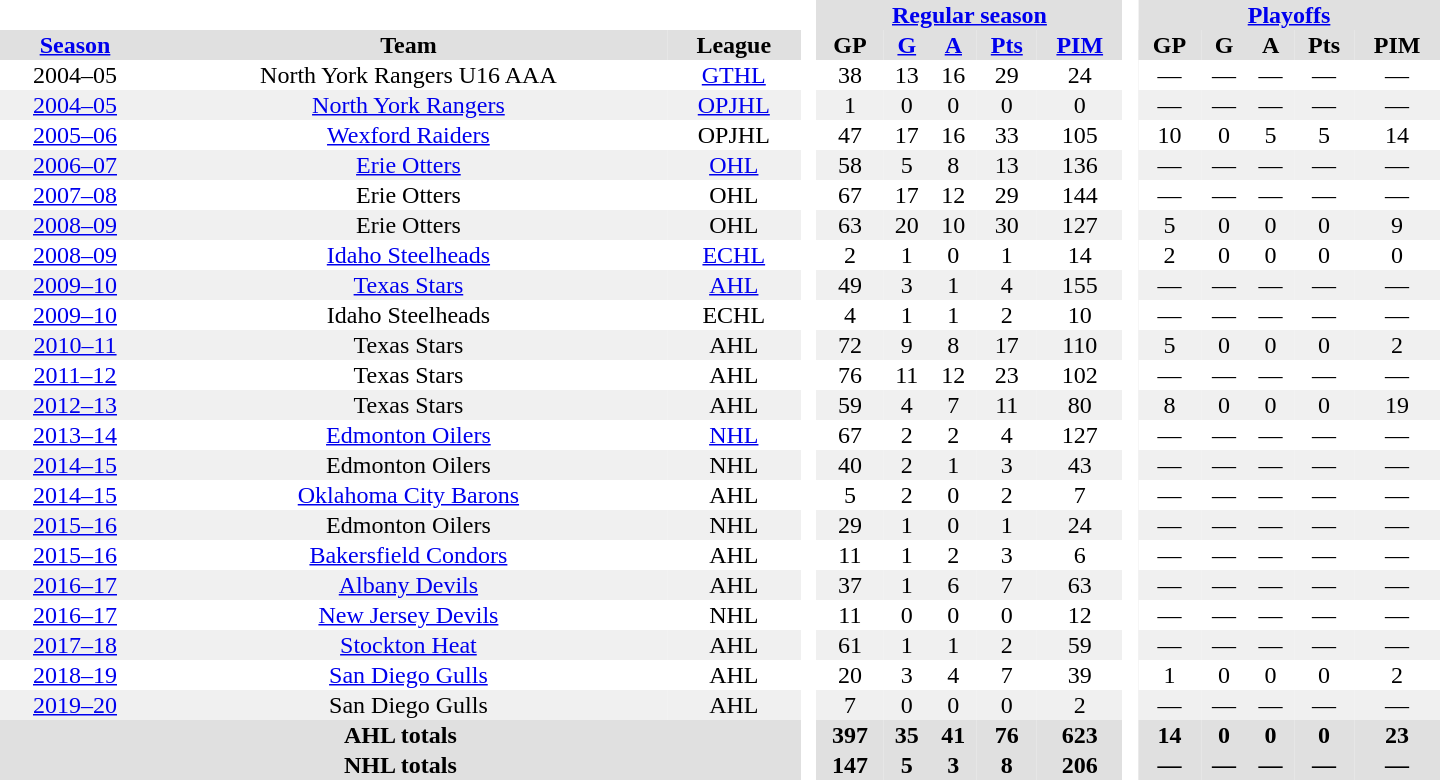<table border="0" cellpadding="1" cellspacing="0" style="text-align:center; width:60em;">
<tr bgcolor="#e0e0e0">
<th colspan="3" bgcolor="#ffffff"> </th>
<th rowspan="99" bgcolor="#ffffff"> </th>
<th colspan="5"><a href='#'>Regular season</a></th>
<th rowspan="99" bgcolor="#ffffff"> </th>
<th colspan="5"><a href='#'>Playoffs</a></th>
</tr>
<tr bgcolor="#e0e0e0">
<th><a href='#'>Season</a></th>
<th>Team</th>
<th>League</th>
<th>GP</th>
<th><a href='#'>G</a></th>
<th><a href='#'>A</a></th>
<th><a href='#'>Pts</a></th>
<th><a href='#'>PIM</a></th>
<th>GP</th>
<th>G</th>
<th>A</th>
<th>Pts</th>
<th>PIM</th>
</tr>
<tr>
<td>2004–05</td>
<td>North York Rangers U16 AAA</td>
<td><a href='#'>GTHL</a></td>
<td>38</td>
<td>13</td>
<td>16</td>
<td>29</td>
<td>24</td>
<td>—</td>
<td>—</td>
<td>—</td>
<td>—</td>
<td>—</td>
</tr>
<tr bgcolor="#f0f0f0">
<td><a href='#'>2004–05</a></td>
<td><a href='#'>North York Rangers</a></td>
<td><a href='#'>OPJHL</a></td>
<td>1</td>
<td>0</td>
<td>0</td>
<td>0</td>
<td>0</td>
<td>—</td>
<td>—</td>
<td>—</td>
<td>—</td>
<td>—</td>
</tr>
<tr>
<td><a href='#'>2005–06</a></td>
<td><a href='#'>Wexford Raiders</a></td>
<td>OPJHL</td>
<td>47</td>
<td>17</td>
<td>16</td>
<td>33</td>
<td>105</td>
<td>10</td>
<td>0</td>
<td>5</td>
<td>5</td>
<td>14</td>
</tr>
<tr bgcolor="#f0f0f0">
<td><a href='#'>2006–07</a></td>
<td><a href='#'>Erie Otters</a></td>
<td><a href='#'>OHL</a></td>
<td>58</td>
<td>5</td>
<td>8</td>
<td>13</td>
<td>136</td>
<td>—</td>
<td>—</td>
<td>—</td>
<td>—</td>
<td>—</td>
</tr>
<tr>
<td><a href='#'>2007–08</a></td>
<td>Erie Otters</td>
<td>OHL</td>
<td>67</td>
<td>17</td>
<td>12</td>
<td>29</td>
<td>144</td>
<td>—</td>
<td>—</td>
<td>—</td>
<td>—</td>
<td>—</td>
</tr>
<tr bgcolor="#f0f0f0">
<td><a href='#'>2008–09</a></td>
<td>Erie Otters</td>
<td>OHL</td>
<td>63</td>
<td>20</td>
<td>10</td>
<td>30</td>
<td>127</td>
<td>5</td>
<td>0</td>
<td>0</td>
<td>0</td>
<td>9</td>
</tr>
<tr>
<td><a href='#'>2008–09</a></td>
<td><a href='#'>Idaho Steelheads</a></td>
<td><a href='#'>ECHL</a></td>
<td>2</td>
<td>1</td>
<td>0</td>
<td>1</td>
<td>14</td>
<td>2</td>
<td>0</td>
<td>0</td>
<td>0</td>
<td>0</td>
</tr>
<tr bgcolor="#f0f0f0">
<td><a href='#'>2009–10</a></td>
<td><a href='#'>Texas Stars</a></td>
<td><a href='#'>AHL</a></td>
<td>49</td>
<td>3</td>
<td>1</td>
<td>4</td>
<td>155</td>
<td>—</td>
<td>—</td>
<td>—</td>
<td>—</td>
<td>—</td>
</tr>
<tr>
<td><a href='#'>2009–10</a></td>
<td>Idaho Steelheads</td>
<td>ECHL</td>
<td>4</td>
<td>1</td>
<td>1</td>
<td>2</td>
<td>10</td>
<td>—</td>
<td>—</td>
<td>—</td>
<td>—</td>
<td>—</td>
</tr>
<tr bgcolor="#f0f0f0">
<td><a href='#'>2010–11</a></td>
<td>Texas Stars</td>
<td>AHL</td>
<td>72</td>
<td>9</td>
<td>8</td>
<td>17</td>
<td>110</td>
<td>5</td>
<td>0</td>
<td>0</td>
<td>0</td>
<td>2</td>
</tr>
<tr>
<td><a href='#'>2011–12</a></td>
<td>Texas Stars</td>
<td>AHL</td>
<td>76</td>
<td>11</td>
<td>12</td>
<td>23</td>
<td>102</td>
<td>—</td>
<td>—</td>
<td>—</td>
<td>—</td>
<td>—</td>
</tr>
<tr bgcolor="#f0f0f0">
<td><a href='#'>2012–13</a></td>
<td>Texas Stars</td>
<td>AHL</td>
<td>59</td>
<td>4</td>
<td>7</td>
<td>11</td>
<td>80</td>
<td>8</td>
<td>0</td>
<td>0</td>
<td>0</td>
<td>19</td>
</tr>
<tr>
<td><a href='#'>2013–14</a></td>
<td><a href='#'>Edmonton Oilers</a></td>
<td><a href='#'>NHL</a></td>
<td>67</td>
<td>2</td>
<td>2</td>
<td>4</td>
<td>127</td>
<td>—</td>
<td>—</td>
<td>—</td>
<td>—</td>
<td>—</td>
</tr>
<tr bgcolor="#f0f0f0">
<td><a href='#'>2014–15</a></td>
<td>Edmonton Oilers</td>
<td>NHL</td>
<td>40</td>
<td>2</td>
<td>1</td>
<td>3</td>
<td>43</td>
<td>—</td>
<td>—</td>
<td>—</td>
<td>—</td>
<td>—</td>
</tr>
<tr>
<td><a href='#'>2014–15</a></td>
<td><a href='#'>Oklahoma City Barons</a></td>
<td>AHL</td>
<td>5</td>
<td>2</td>
<td>0</td>
<td>2</td>
<td>7</td>
<td>—</td>
<td>—</td>
<td>—</td>
<td>—</td>
<td>—</td>
</tr>
<tr bgcolor="#f0f0f0">
<td><a href='#'>2015–16</a></td>
<td>Edmonton Oilers</td>
<td>NHL</td>
<td>29</td>
<td>1</td>
<td>0</td>
<td>1</td>
<td>24</td>
<td>—</td>
<td>—</td>
<td>—</td>
<td>—</td>
<td>—</td>
</tr>
<tr>
<td><a href='#'>2015–16</a></td>
<td><a href='#'>Bakersfield Condors</a></td>
<td>AHL</td>
<td>11</td>
<td>1</td>
<td>2</td>
<td>3</td>
<td>6</td>
<td>—</td>
<td>—</td>
<td>—</td>
<td>—</td>
<td>—</td>
</tr>
<tr bgcolor="#f0f0f0">
<td><a href='#'>2016–17</a></td>
<td><a href='#'>Albany Devils</a></td>
<td>AHL</td>
<td>37</td>
<td>1</td>
<td>6</td>
<td>7</td>
<td>63</td>
<td>—</td>
<td>—</td>
<td>—</td>
<td>—</td>
<td>—</td>
</tr>
<tr>
<td><a href='#'>2016–17</a></td>
<td><a href='#'>New Jersey Devils</a></td>
<td>NHL</td>
<td>11</td>
<td>0</td>
<td>0</td>
<td>0</td>
<td>12</td>
<td>—</td>
<td>—</td>
<td>—</td>
<td>—</td>
<td>—</td>
</tr>
<tr bgcolor="#f0f0f0">
<td><a href='#'>2017–18</a></td>
<td><a href='#'>Stockton Heat</a></td>
<td>AHL</td>
<td>61</td>
<td>1</td>
<td>1</td>
<td>2</td>
<td>59</td>
<td>—</td>
<td>—</td>
<td>—</td>
<td>—</td>
<td>—</td>
</tr>
<tr>
<td><a href='#'>2018–19</a></td>
<td><a href='#'>San Diego Gulls</a></td>
<td>AHL</td>
<td>20</td>
<td>3</td>
<td>4</td>
<td>7</td>
<td>39</td>
<td>1</td>
<td>0</td>
<td>0</td>
<td>0</td>
<td>2</td>
</tr>
<tr bgcolor="#f0f0f0">
<td><a href='#'>2019–20</a></td>
<td>San Diego Gulls</td>
<td>AHL</td>
<td>7</td>
<td>0</td>
<td>0</td>
<td>0</td>
<td>2</td>
<td>—</td>
<td>—</td>
<td>—</td>
<td>—</td>
<td>—</td>
</tr>
<tr bgcolor="#e0e0e0">
<th colspan="3">AHL totals</th>
<th>397</th>
<th>35</th>
<th>41</th>
<th>76</th>
<th>623</th>
<th>14</th>
<th>0</th>
<th>0</th>
<th>0</th>
<th>23</th>
</tr>
<tr bgcolor="#e0e0e0">
<th colspan="3">NHL totals</th>
<th>147</th>
<th>5</th>
<th>3</th>
<th>8</th>
<th>206</th>
<th>—</th>
<th>—</th>
<th>—</th>
<th>—</th>
<th>—</th>
</tr>
</table>
